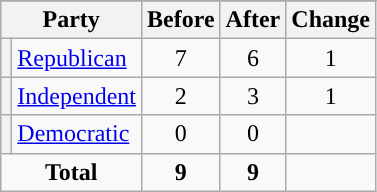<table class="wikitable" style="text-align:center;">
<tr>
</tr>
<tr>
<th colspan=2>Party</th>
<th>Before</th>
<th>After</th>
<th>Change</th>
</tr>
<tr>
<th style="background-color:"></th>
<td style="text-align:left;"><a href='#'>Republican</a></td>
<td>7</td>
<td>6</td>
<td> 1</td>
</tr>
<tr>
<th style="background-color:"></th>
<td style="text-align:left;"><a href='#'>Independent</a></td>
<td>2</td>
<td>3</td>
<td> 1</td>
</tr>
<tr>
<th style="background-color:"></th>
<td style="text-align:left;"><a href='#'>Democratic</a></td>
<td>0</td>
<td>0</td>
<td></td>
</tr>
<tr>
<td colspan=2><strong>Total</strong></td>
<td><strong>9</strong></td>
<td><strong>9</strong></td>
<td></td>
</tr>
</table>
